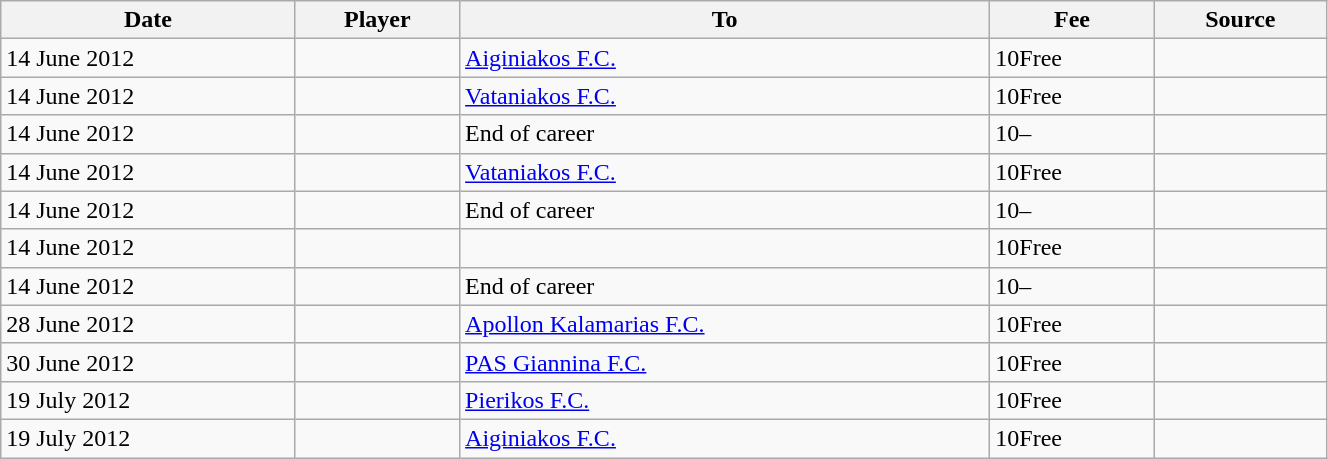<table class="wikitable sortable" style="text-align:center; width:70%; text-align:left;">
<tr>
<th>Date</th>
<th>Player</th>
<th>To</th>
<th>Fee</th>
<th>Source</th>
</tr>
<tr>
<td>14 June 2012</td>
<td> </td>
<td> <a href='#'>Aiginiakos F.C.</a></td>
<td><span>10</span>Free</td>
<td style="text-align:center;"></td>
</tr>
<tr>
<td>14 June 2012</td>
<td> </td>
<td> <a href='#'>Vataniakos F.C.</a></td>
<td><span>10</span>Free</td>
<td style="text-align:center;"></td>
</tr>
<tr>
<td>14 June 2012</td>
<td> </td>
<td>End of career</td>
<td><span>10</span>–</td>
<td style="text-align:center;"></td>
</tr>
<tr>
<td>14 June 2012</td>
<td> </td>
<td> <a href='#'>Vataniakos F.C.</a></td>
<td><span>10</span>Free</td>
<td style="text-align:center;"></td>
</tr>
<tr>
<td>14 June 2012</td>
<td> </td>
<td>End of career</td>
<td><span>10</span>–</td>
<td style="text-align:center;"></td>
</tr>
<tr>
<td>14 June 2012</td>
<td> </td>
<td></td>
<td><span>10</span>Free</td>
<td style="text-align:center;"></td>
</tr>
<tr>
<td>14 June 2012</td>
<td> </td>
<td>End of career</td>
<td><span>10</span>–</td>
<td style="text-align:center;"></td>
</tr>
<tr>
<td>28 June 2012</td>
<td> </td>
<td> <a href='#'>Apollon Kalamarias F.C.</a></td>
<td><span>10</span>Free</td>
<td style="text-align:center;"></td>
</tr>
<tr>
<td>30 June 2012</td>
<td> </td>
<td> <a href='#'>PAS Giannina F.C.</a></td>
<td><span>10</span>Free</td>
<td style="text-align:center;"></td>
</tr>
<tr>
<td>19 July 2012</td>
<td> </td>
<td> <a href='#'>Pierikos F.C.</a></td>
<td><span>10</span>Free</td>
<td style="text-align:center;"></td>
</tr>
<tr>
<td>19 July 2012</td>
<td> </td>
<td> <a href='#'>Aiginiakos F.C.</a></td>
<td><span>10</span>Free</td>
<td style="text-align:center;"></td>
</tr>
</table>
